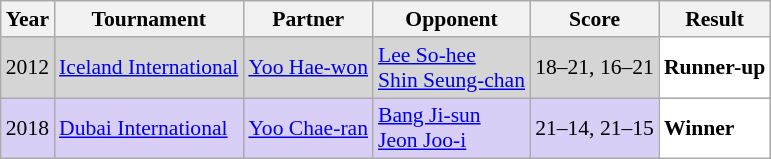<table class="sortable wikitable" style="font-size: 90%;">
<tr>
<th>Year</th>
<th>Tournament</th>
<th>Partner</th>
<th>Opponent</th>
<th>Score</th>
<th>Result</th>
</tr>
<tr style="background:#D5D5D5">
<td align="center">2012</td>
<td align="left"><a href='#'>Iceland International</a></td>
<td align="left"> <a href='#'>Yoo Hae-won</a></td>
<td align="left"> <a href='#'>Lee So-hee</a> <br>  <a href='#'>Shin Seung-chan</a></td>
<td align="left">18–21, 16–21</td>
<td style="text-align:left; background:white"> <strong>Runner-up</strong></td>
</tr>
<tr style="background:#D8CEF6">
<td align="center">2018</td>
<td align="left"><a href='#'>Dubai International</a></td>
<td align="left"> <a href='#'>Yoo Chae-ran</a></td>
<td align="left"> <a href='#'>Bang Ji-sun</a> <br>  <a href='#'>Jeon Joo-i</a></td>
<td align="left">21–14, 21–15</td>
<td style="text-align:left; background:white"> <strong>Winner</strong></td>
</tr>
</table>
